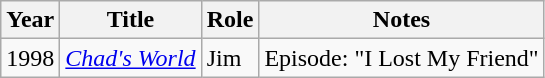<table class="wikitable sortable">
<tr>
<th>Year</th>
<th>Title</th>
<th>Role</th>
<th>Notes</th>
</tr>
<tr>
<td>1998</td>
<td><em><a href='#'>Chad's World</a></em></td>
<td>Jim</td>
<td>Episode: "I Lost My Friend"</td>
</tr>
</table>
